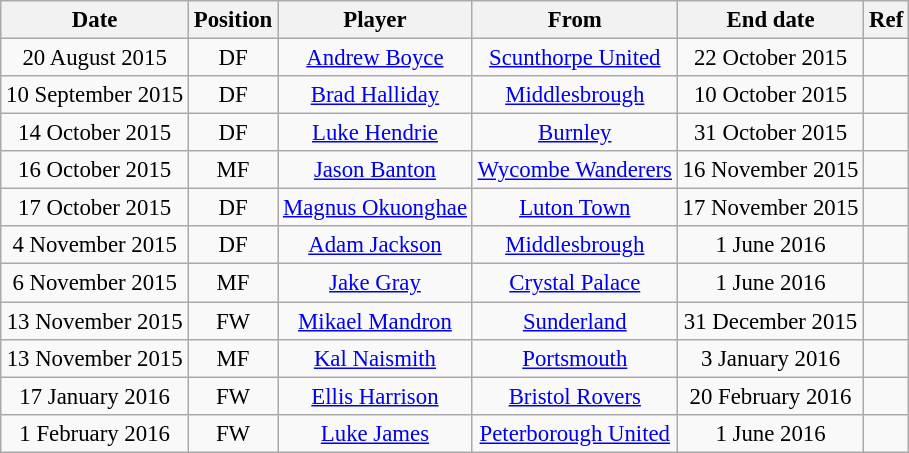<table class="wikitable" style="font-size: 95%; text-align: center;">
<tr>
<th>Date</th>
<th>Position</th>
<th>Player</th>
<th>From</th>
<th>End date</th>
<th>Ref</th>
</tr>
<tr>
<td>20 August 2015</td>
<td>DF</td>
<td><a href='#'>Andrew Boyce</a></td>
<td><a href='#'>Scunthorpe United</a></td>
<td>22 October 2015</td>
<td></td>
</tr>
<tr>
<td>10 September 2015</td>
<td>DF</td>
<td><a href='#'>Brad Halliday</a></td>
<td><a href='#'>Middlesbrough</a></td>
<td>10 October 2015</td>
<td></td>
</tr>
<tr>
<td>14 October 2015</td>
<td>DF</td>
<td><a href='#'>Luke Hendrie</a></td>
<td><a href='#'>Burnley</a></td>
<td>31 October 2015</td>
<td></td>
</tr>
<tr>
<td>16 October 2015</td>
<td>MF</td>
<td><a href='#'>Jason Banton</a></td>
<td><a href='#'>Wycombe Wanderers</a></td>
<td>16 November 2015</td>
<td></td>
</tr>
<tr>
<td>17 October 2015</td>
<td>DF</td>
<td><a href='#'>Magnus Okuonghae</a></td>
<td><a href='#'>Luton Town</a></td>
<td>17 November 2015</td>
<td></td>
</tr>
<tr>
<td>4 November 2015</td>
<td>DF</td>
<td><a href='#'>Adam Jackson</a></td>
<td><a href='#'>Middlesbrough</a></td>
<td>1 June 2016</td>
<td></td>
</tr>
<tr>
<td>6 November 2015</td>
<td>MF</td>
<td><a href='#'>Jake Gray</a></td>
<td><a href='#'>Crystal Palace</a></td>
<td>1 June 2016</td>
<td></td>
</tr>
<tr>
<td>13 November 2015</td>
<td>FW</td>
<td><a href='#'>Mikael Mandron</a></td>
<td><a href='#'>Sunderland</a></td>
<td>31 December 2015</td>
<td></td>
</tr>
<tr>
<td>13 November 2015</td>
<td>MF</td>
<td><a href='#'>Kal Naismith</a></td>
<td><a href='#'>Portsmouth</a></td>
<td>3 January 2016</td>
<td></td>
</tr>
<tr>
<td>17 January 2016</td>
<td>FW</td>
<td><a href='#'>Ellis Harrison</a></td>
<td><a href='#'>Bristol Rovers</a></td>
<td>20 February 2016</td>
<td></td>
</tr>
<tr>
<td>1 February 2016</td>
<td>FW</td>
<td><a href='#'>Luke James</a></td>
<td><a href='#'>Peterborough United</a></td>
<td>1 June 2016</td>
<td></td>
</tr>
</table>
